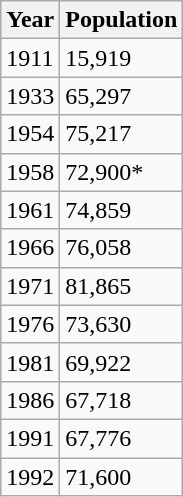<table class="wikitable">
<tr>
<th>Year</th>
<th>Population</th>
</tr>
<tr>
<td>1911</td>
<td>15,919</td>
</tr>
<tr>
<td>1933</td>
<td>65,297</td>
</tr>
<tr>
<td>1954</td>
<td>75,217</td>
</tr>
<tr>
<td>1958</td>
<td>72,900*</td>
</tr>
<tr>
<td>1961</td>
<td>74,859</td>
</tr>
<tr>
<td>1966</td>
<td>76,058</td>
</tr>
<tr>
<td>1971</td>
<td>81,865</td>
</tr>
<tr>
<td>1976</td>
<td>73,630</td>
</tr>
<tr>
<td>1981</td>
<td>69,922</td>
</tr>
<tr>
<td>1986</td>
<td>67,718</td>
</tr>
<tr>
<td>1991</td>
<td>67,776</td>
</tr>
<tr>
<td>1992</td>
<td>71,600</td>
</tr>
</table>
